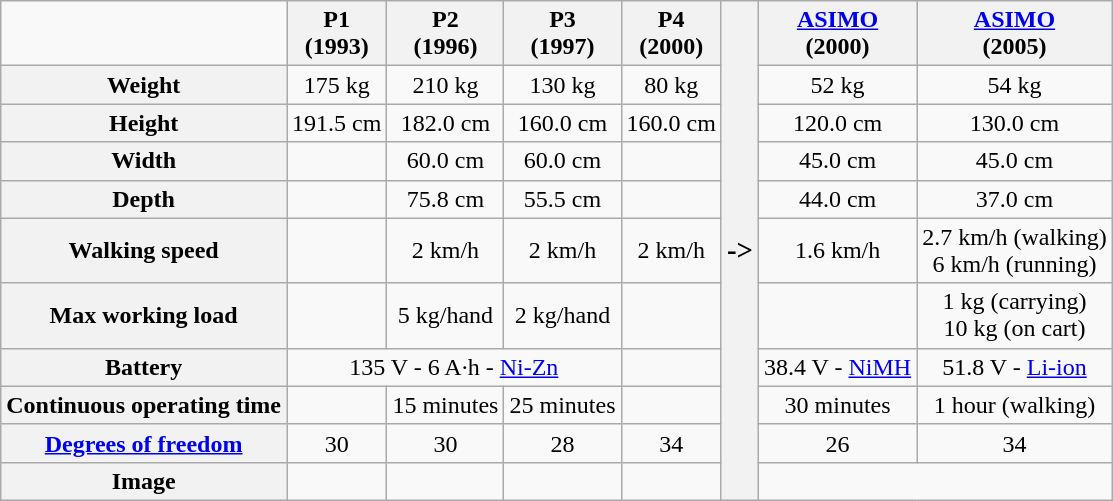<table style="text-align:center;" class="wikitable">
<tr>
<td></td>
<th>P1 <br> (1993)</th>
<th>P2 <br> (1996)</th>
<th>P3 <br> (1997)</th>
<th>P4 <br> (2000)</th>
<th rowspan=11><big>-></big></th>
<th><a href='#'>ASIMO</a> <br> (2000)</th>
<th><a href='#'>ASIMO</a> <br> (2005)</th>
</tr>
<tr>
<th>Weight</th>
<td>175 kg</td>
<td>210 kg</td>
<td>130 kg</td>
<td>80 kg</td>
<td>52 kg</td>
<td>54 kg</td>
</tr>
<tr>
<th>Height</th>
<td>191.5 cm</td>
<td>182.0 cm</td>
<td>160.0 cm</td>
<td>160.0 cm</td>
<td>120.0 cm</td>
<td>130.0 cm</td>
</tr>
<tr>
<th>Width</th>
<td></td>
<td>60.0 cm</td>
<td>60.0 cm</td>
<td></td>
<td>45.0 cm</td>
<td>45.0 cm</td>
</tr>
<tr>
<th>Depth</th>
<td></td>
<td>75.8 cm</td>
<td>55.5 cm</td>
<td></td>
<td>44.0 cm</td>
<td>37.0 cm</td>
</tr>
<tr>
<th>Walking speed</th>
<td></td>
<td>2 km/h</td>
<td>2 km/h</td>
<td>2 km/h</td>
<td>1.6 km/h</td>
<td>2.7 km/h (walking)<br>6 km/h (running)</td>
</tr>
<tr>
<th>Max working load</th>
<td></td>
<td>5 kg/hand</td>
<td>2 kg/hand</td>
<td></td>
<td></td>
<td>1 kg (carrying)<br>10 kg (on cart)</td>
</tr>
<tr>
<th>Battery</th>
<td colspan=3>135 V - 6 A·h - <a href='#'>Ni-Zn</a></td>
<td></td>
<td>38.4 V - <a href='#'>NiMH</a></td>
<td>51.8 V - <a href='#'>Li-ion</a></td>
</tr>
<tr>
<th>Continuous operating time</th>
<td></td>
<td>15 minutes</td>
<td>25 minutes</td>
<td></td>
<td>30 minutes</td>
<td>1 hour (walking)</td>
</tr>
<tr>
<th><a href='#'>Degrees of freedom</a></th>
<td>30</td>
<td>30</td>
<td>28</td>
<td>34</td>
<td>26</td>
<td>34</td>
</tr>
<tr>
<th>Image</th>
<td></td>
<td></td>
<td></td>
<td></td>
<td colspan="2"></td>
</tr>
</table>
